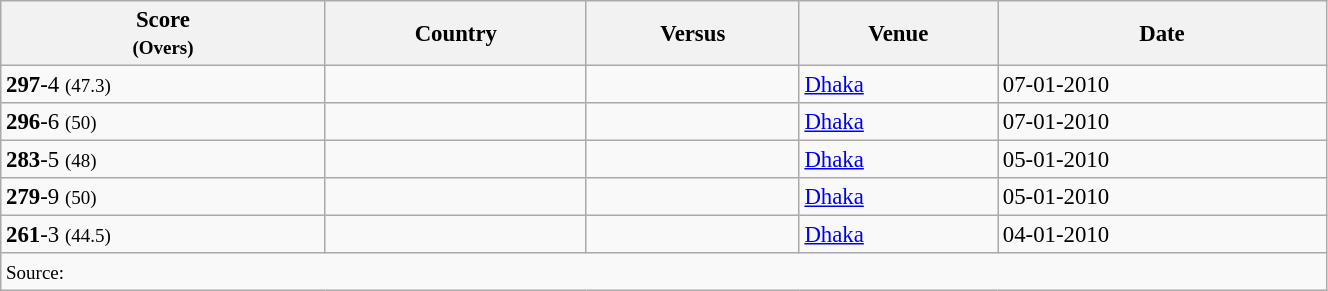<table class="wikitable" style="font-size:95%;" width="70%">
<tr>
<th>Score <br><small>(Overs)</small></th>
<th>Country</th>
<th>Versus</th>
<th>Venue</th>
<th>Date</th>
</tr>
<tr>
<td><strong>297</strong>-4 <small>(47.3)</small></td>
<td></td>
<td></td>
<td><a href='#'>Dhaka</a></td>
<td>07-01-2010</td>
</tr>
<tr>
<td><strong>296</strong>-6 <small>(50)</small></td>
<td></td>
<td></td>
<td><a href='#'>Dhaka</a></td>
<td>07-01-2010</td>
</tr>
<tr>
<td><strong>283</strong>-5 <small>(48)</small></td>
<td></td>
<td></td>
<td><a href='#'>Dhaka</a></td>
<td>05-01-2010</td>
</tr>
<tr>
<td><strong>279</strong>-9 <small>(50)</small></td>
<td></td>
<td></td>
<td><a href='#'>Dhaka</a></td>
<td>05-01-2010</td>
</tr>
<tr>
<td><strong>261</strong>-3 <small>(44.5)</small></td>
<td></td>
<td></td>
<td><a href='#'>Dhaka</a></td>
<td>04-01-2010</td>
</tr>
<tr>
<td colspan=5><small>Source: </small></td>
</tr>
</table>
